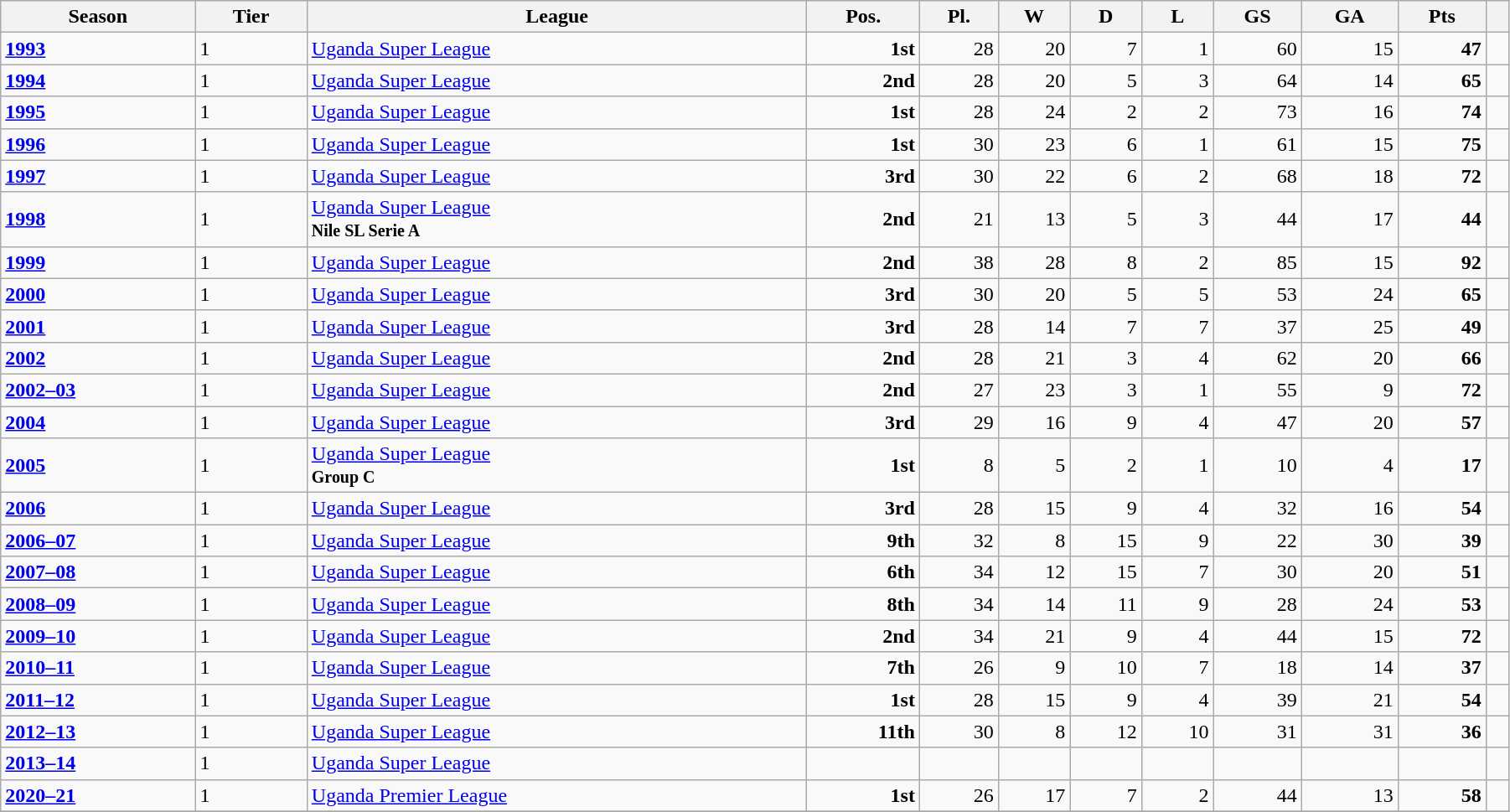<table class="wikitable" style="width:95%; ">
<tr bgcolor="#efefef">
<th>Season</th>
<th>Tier</th>
<th>League</th>
<th>Pos.</th>
<th>Pl.</th>
<th>W</th>
<th>D</th>
<th>L</th>
<th>GS</th>
<th>GA</th>
<th>Pts</th>
<th></th>
</tr>
<tr>
<td><strong><a href='#'>1993</a></strong></td>
<td>1</td>
<td><a href='#'>Uganda Super League</a></td>
<td align=right><strong>1st</strong></td>
<td align=right>28</td>
<td align=right>20</td>
<td align=right>7</td>
<td align=right>1</td>
<td align=right>60</td>
<td align=right>15</td>
<td align=right><strong>47</strong></td>
<td></td>
</tr>
<tr>
<td><strong><a href='#'>1994</a></strong></td>
<td>1</td>
<td><a href='#'>Uganda Super League</a></td>
<td align=right><strong>2nd</strong></td>
<td align=right>28</td>
<td align=right>20</td>
<td align=right>5</td>
<td align=right>3</td>
<td align=right>64</td>
<td align=right>14</td>
<td align=right><strong>65</strong></td>
<td></td>
</tr>
<tr>
<td><strong><a href='#'>1995</a></strong></td>
<td>1</td>
<td><a href='#'>Uganda Super League</a></td>
<td align=right><strong>1st</strong></td>
<td align=right>28</td>
<td align=right>24</td>
<td align=right>2</td>
<td align=right>2</td>
<td align=right>73</td>
<td align=right>16</td>
<td align=right><strong>74</strong></td>
<td></td>
</tr>
<tr>
<td><strong><a href='#'>1996</a></strong></td>
<td>1</td>
<td><a href='#'>Uganda Super League</a></td>
<td align=right><strong>1st</strong></td>
<td align=right>30</td>
<td align=right>23</td>
<td align=right>6</td>
<td align=right>1</td>
<td align=right>61</td>
<td align=right>15</td>
<td align=right><strong>75</strong></td>
<td></td>
</tr>
<tr>
<td><strong><a href='#'>1997</a></strong></td>
<td>1</td>
<td><a href='#'>Uganda Super League</a></td>
<td align=right><strong>3rd</strong></td>
<td align=right>30</td>
<td align=right>22</td>
<td align=right>6</td>
<td align=right>2</td>
<td align=right>68</td>
<td align=right>18</td>
<td align=right><strong>72</strong></td>
<td></td>
</tr>
<tr>
<td><strong><a href='#'>1998</a></strong></td>
<td>1</td>
<td><a href='#'>Uganda Super League</a><br> <small><strong>Nile SL Serie A</strong></small></td>
<td align=right><strong>2nd</strong></td>
<td align=right>21</td>
<td align=right>13</td>
<td align=right>5</td>
<td align=right>3</td>
<td align=right>44</td>
<td align=right>17</td>
<td align=right><strong>44</strong></td>
<td></td>
</tr>
<tr>
<td><strong><a href='#'>1999</a></strong></td>
<td>1</td>
<td><a href='#'>Uganda Super League</a></td>
<td align=right><strong>2nd</strong></td>
<td align=right>38</td>
<td align=right>28</td>
<td align=right>8</td>
<td align=right>2</td>
<td align=right>85</td>
<td align=right>15</td>
<td align=right><strong>92</strong></td>
<td></td>
</tr>
<tr>
<td><strong><a href='#'>2000</a></strong></td>
<td>1</td>
<td><a href='#'>Uganda Super League</a></td>
<td align=right><strong>3rd</strong></td>
<td align=right>30</td>
<td align=right>20</td>
<td align=right>5</td>
<td align=right>5</td>
<td align=right>53</td>
<td align=right>24</td>
<td align=right><strong>65</strong></td>
<td></td>
</tr>
<tr>
<td><strong><a href='#'>2001</a></strong></td>
<td>1</td>
<td><a href='#'>Uganda Super League</a></td>
<td align=right><strong>3rd</strong></td>
<td align=right>28</td>
<td align=right>14</td>
<td align=right>7</td>
<td align=right>7</td>
<td align=right>37</td>
<td align=right>25</td>
<td align=right><strong>49</strong></td>
<td></td>
</tr>
<tr>
<td><strong><a href='#'>2002</a></strong></td>
<td>1</td>
<td><a href='#'>Uganda Super League</a></td>
<td align=right><strong>2nd</strong></td>
<td align=right>28</td>
<td align=right>21</td>
<td align=right>3</td>
<td align=right>4</td>
<td align=right>62</td>
<td align=right>20</td>
<td align=right><strong>66</strong></td>
<td></td>
</tr>
<tr>
<td><strong><a href='#'>2002–03</a></strong></td>
<td>1</td>
<td><a href='#'>Uganda Super League</a></td>
<td align=right><strong>2nd</strong></td>
<td align=right>27</td>
<td align=right>23</td>
<td align=right>3</td>
<td align=right>1</td>
<td align=right>55</td>
<td align=right>9</td>
<td align=right><strong>72</strong></td>
<td></td>
</tr>
<tr>
<td><strong><a href='#'>2004</a></strong></td>
<td>1</td>
<td><a href='#'>Uganda Super League</a></td>
<td align=right><strong>3rd</strong></td>
<td align=right>29</td>
<td align=right>16</td>
<td align=right>9</td>
<td align=right>4</td>
<td align=right>47</td>
<td align=right>20</td>
<td align=right><strong>57</strong></td>
<td></td>
</tr>
<tr>
<td><strong><a href='#'>2005</a></strong></td>
<td>1</td>
<td><a href='#'>Uganda Super League</a><br> <small><strong>Group C</strong></small></td>
<td align=right><strong>1st</strong></td>
<td align=right>8</td>
<td align=right>5</td>
<td align=right>2</td>
<td align=right>1</td>
<td align=right>10</td>
<td align=right>4</td>
<td align=right><strong>17</strong></td>
<td></td>
</tr>
<tr>
<td><strong><a href='#'>2006</a></strong></td>
<td>1</td>
<td><a href='#'>Uganda Super League</a></td>
<td align=right><strong>3rd</strong></td>
<td align=right>28</td>
<td align=right>15</td>
<td align=right>9</td>
<td align=right>4</td>
<td align=right>32</td>
<td align=right>16</td>
<td align=right><strong>54</strong></td>
<td></td>
</tr>
<tr>
<td><strong><a href='#'>2006–07</a></strong></td>
<td>1</td>
<td><a href='#'>Uganda Super League</a></td>
<td align=right><strong>9th</strong></td>
<td align=right>32</td>
<td align=right>8</td>
<td align=right>15</td>
<td align=right>9</td>
<td align=right>22</td>
<td align=right>30</td>
<td align=right><strong>39</strong></td>
<td></td>
</tr>
<tr>
<td><strong><a href='#'>2007–08</a></strong></td>
<td>1</td>
<td><a href='#'>Uganda Super League</a></td>
<td align=right><strong>6th</strong></td>
<td align=right>34</td>
<td align=right>12</td>
<td align=right>15</td>
<td align=right>7</td>
<td align=right>30</td>
<td align=right>20</td>
<td align=right><strong>51</strong></td>
<td></td>
</tr>
<tr>
<td><strong><a href='#'>2008–09</a></strong></td>
<td>1</td>
<td><a href='#'>Uganda Super League</a></td>
<td align=right><strong>8th</strong></td>
<td align=right>34</td>
<td align=right>14</td>
<td align=right>11</td>
<td align=right>9</td>
<td align=right>28</td>
<td align=right>24</td>
<td align=right><strong>53</strong></td>
<td></td>
</tr>
<tr>
<td><strong><a href='#'>2009–10</a></strong></td>
<td>1</td>
<td><a href='#'>Uganda Super League</a></td>
<td align=right><strong>2nd</strong></td>
<td align=right>34</td>
<td align=right>21</td>
<td align=right>9</td>
<td align=right>4</td>
<td align=right>44</td>
<td align=right>15</td>
<td align=right><strong>72</strong></td>
<td></td>
</tr>
<tr>
<td><strong><a href='#'>2010–11</a></strong></td>
<td>1</td>
<td><a href='#'>Uganda Super League</a></td>
<td align=right><strong>7th</strong></td>
<td align=right>26</td>
<td align=right>9</td>
<td align=right>10</td>
<td align=right>7</td>
<td align=right>18</td>
<td align=right>14</td>
<td align=right><strong>37</strong></td>
<td></td>
</tr>
<tr>
<td><strong><a href='#'>2011–12</a></strong></td>
<td>1</td>
<td><a href='#'>Uganda Super League</a></td>
<td align=right><strong>1st</strong></td>
<td align=right>28</td>
<td align=right>15</td>
<td align=right>9</td>
<td align=right>4</td>
<td align=right>39</td>
<td align=right>21</td>
<td align=right><strong>54</strong></td>
<td></td>
</tr>
<tr>
<td><strong><a href='#'>2012–13</a></strong></td>
<td>1</td>
<td><a href='#'>Uganda Super League</a></td>
<td align=right><strong>11th</strong></td>
<td align=right>30</td>
<td align=right>8</td>
<td align=right>12</td>
<td align=right>10</td>
<td align=right>31</td>
<td align=right>31</td>
<td align=right><strong>36</strong></td>
<td></td>
</tr>
<tr>
<td><strong><a href='#'>2013–14</a></strong></td>
<td>1</td>
<td><a href='#'>Uganda Super League</a></td>
<td align=right></td>
<td align=right></td>
<td align=right></td>
<td align=right></td>
<td align=right></td>
<td align=right></td>
<td align=right></td>
<td align=right></td>
<td></td>
</tr>
<tr>
<td><strong><a href='#'>2020–21</a></strong></td>
<td>1</td>
<td><a href='#'>Uganda Premier League</a></td>
<td align=right><strong>1st</strong></td>
<td align=right>26</td>
<td align=right>17</td>
<td align=right>7</td>
<td align=right>2</td>
<td align=right>44</td>
<td align=right>13</td>
<td align=right><strong>58</strong></td>
<td></td>
</tr>
<tr>
</tr>
</table>
